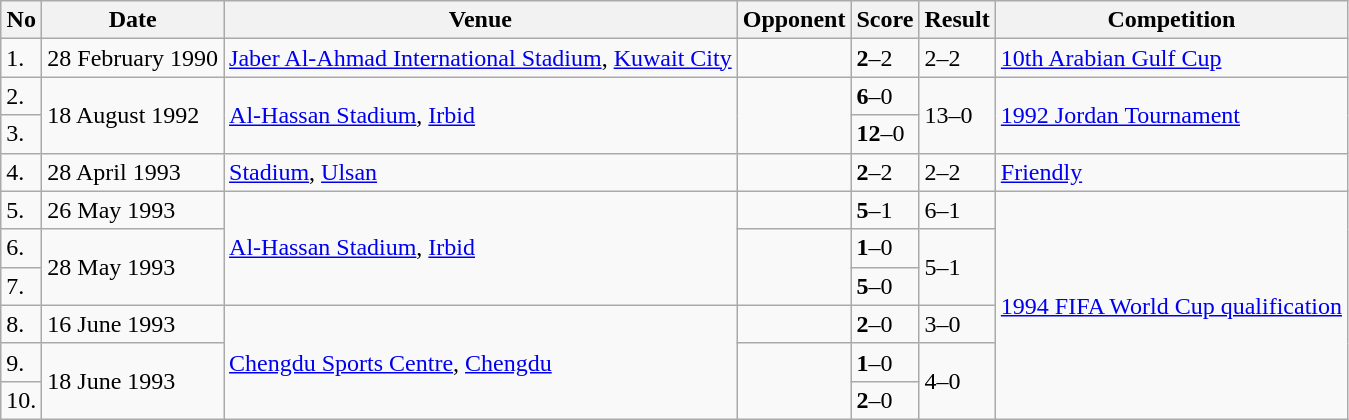<table class="wikitable" style="font-size:100%;">
<tr>
<th>No</th>
<th>Date</th>
<th>Venue</th>
<th>Opponent</th>
<th>Score</th>
<th>Result</th>
<th>Competition</th>
</tr>
<tr>
<td>1.</td>
<td>28 February 1990</td>
<td><a href='#'>Jaber Al-Ahmad International Stadium</a>, <a href='#'>Kuwait City</a></td>
<td></td>
<td><strong>2</strong>–2</td>
<td>2–2</td>
<td><a href='#'>10th Arabian Gulf Cup</a></td>
</tr>
<tr>
<td>2.</td>
<td rowspan="2">18 August 1992</td>
<td rowspan="2"><a href='#'>Al-Hassan Stadium</a>, <a href='#'>Irbid</a></td>
<td rowspan="2"></td>
<td><strong>6</strong>–0</td>
<td rowspan="2">13–0</td>
<td rowspan="2"><a href='#'>1992 Jordan Tournament</a></td>
</tr>
<tr>
<td>3.</td>
<td><strong>12</strong>–0</td>
</tr>
<tr>
<td>4.</td>
<td>28 April 1993</td>
<td><a href='#'>Stadium</a>, <a href='#'>Ulsan</a></td>
<td></td>
<td><strong>2</strong>–2</td>
<td>2–2</td>
<td><a href='#'>Friendly</a></td>
</tr>
<tr>
<td>5.</td>
<td>26 May 1993</td>
<td rowspan="3"><a href='#'>Al-Hassan Stadium</a>, <a href='#'>Irbid</a></td>
<td></td>
<td><strong>5</strong>–1</td>
<td>6–1</td>
<td rowspan="6"><a href='#'>1994 FIFA World Cup qualification</a></td>
</tr>
<tr>
<td>6.</td>
<td rowspan="2">28 May 1993</td>
<td rowspan="2"></td>
<td><strong>1</strong>–0</td>
<td rowspan="2">5–1</td>
</tr>
<tr>
<td>7.</td>
<td><strong>5</strong>–0</td>
</tr>
<tr>
<td>8.</td>
<td>16 June 1993</td>
<td rowspan="3"><a href='#'>Chengdu Sports Centre</a>, <a href='#'>Chengdu</a></td>
<td></td>
<td><strong>2</strong>–0</td>
<td>3–0</td>
</tr>
<tr>
<td>9.</td>
<td rowspan="2">18 June 1993</td>
<td rowspan="2"></td>
<td><strong>1</strong>–0</td>
<td rowspan="2">4–0</td>
</tr>
<tr>
<td>10.</td>
<td><strong>2</strong>–0</td>
</tr>
</table>
